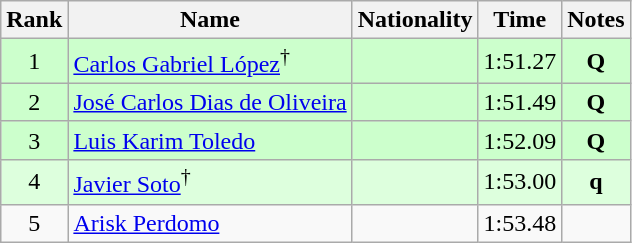<table class="wikitable sortable" style="text-align:center">
<tr>
<th>Rank</th>
<th>Name</th>
<th>Nationality</th>
<th>Time</th>
<th>Notes</th>
</tr>
<tr bgcolor=ccffcc>
<td align=center>1</td>
<td align=left><a href='#'>Carlos Gabriel López</a><sup>†</sup></td>
<td align=left></td>
<td>1:51.27</td>
<td><strong>Q</strong></td>
</tr>
<tr bgcolor=ccffcc>
<td align=center>2</td>
<td align=left><a href='#'>José Carlos Dias de Oliveira</a></td>
<td align=left></td>
<td>1:51.49</td>
<td><strong>Q</strong></td>
</tr>
<tr bgcolor=ccffcc>
<td align=center>3</td>
<td align=left><a href='#'>Luis Karim Toledo</a></td>
<td align=left></td>
<td>1:52.09</td>
<td><strong>Q</strong></td>
</tr>
<tr bgcolor=ddffdd>
<td align=center>4</td>
<td align=left><a href='#'>Javier Soto</a><sup>†</sup></td>
<td align=left></td>
<td>1:53.00</td>
<td><strong>q</strong></td>
</tr>
<tr>
<td align=center>5</td>
<td align=left><a href='#'>Arisk Perdomo</a></td>
<td align=left></td>
<td>1:53.48</td>
<td></td>
</tr>
</table>
